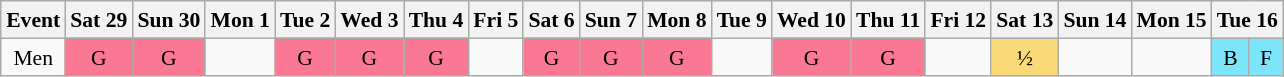<table class="wikitable" style="margin:0.5em auto; font-size:90%; line-height:1.25em; text-align:center">
<tr>
<th>Event</th>
<th>Sat 29</th>
<th>Sun 30</th>
<th>Mon 1</th>
<th>Tue 2</th>
<th>Wed 3</th>
<th>Thu 4</th>
<th>Fri 5</th>
<th>Sat 6</th>
<th>Sun 7</th>
<th>Mon 8</th>
<th>Tue 9</th>
<th>Wed 10</th>
<th>Thu 11</th>
<th>Fri 12</th>
<th>Sat 13</th>
<th>Sun 14</th>
<th colspan=2>Mon 15</th>
<th colspan=2>Tue 16</th>
</tr>
<tr>
<td>Men</td>
<td bgcolor="#FA7894">G</td>
<td bgcolor="#FA7894">G</td>
<td></td>
<td bgcolor="#FA7894">G</td>
<td bgcolor="#FA7894">G</td>
<td bgcolor="#FA7894">G</td>
<td></td>
<td bgcolor="#FA7894">G</td>
<td bgcolor="#FA7894">G</td>
<td bgcolor="#FA7894">G</td>
<td></td>
<td bgcolor="#FA7894">G</td>
<td bgcolor="#FA7894">G</td>
<td></td>
<td bgcolor="#FAD978">½</td>
<td></td>
<td colspan=2></td>
<td bgcolor="#7DE5FA">B</td>
<td bgcolor="#7DE5FA">F</td>
</tr>
</table>
